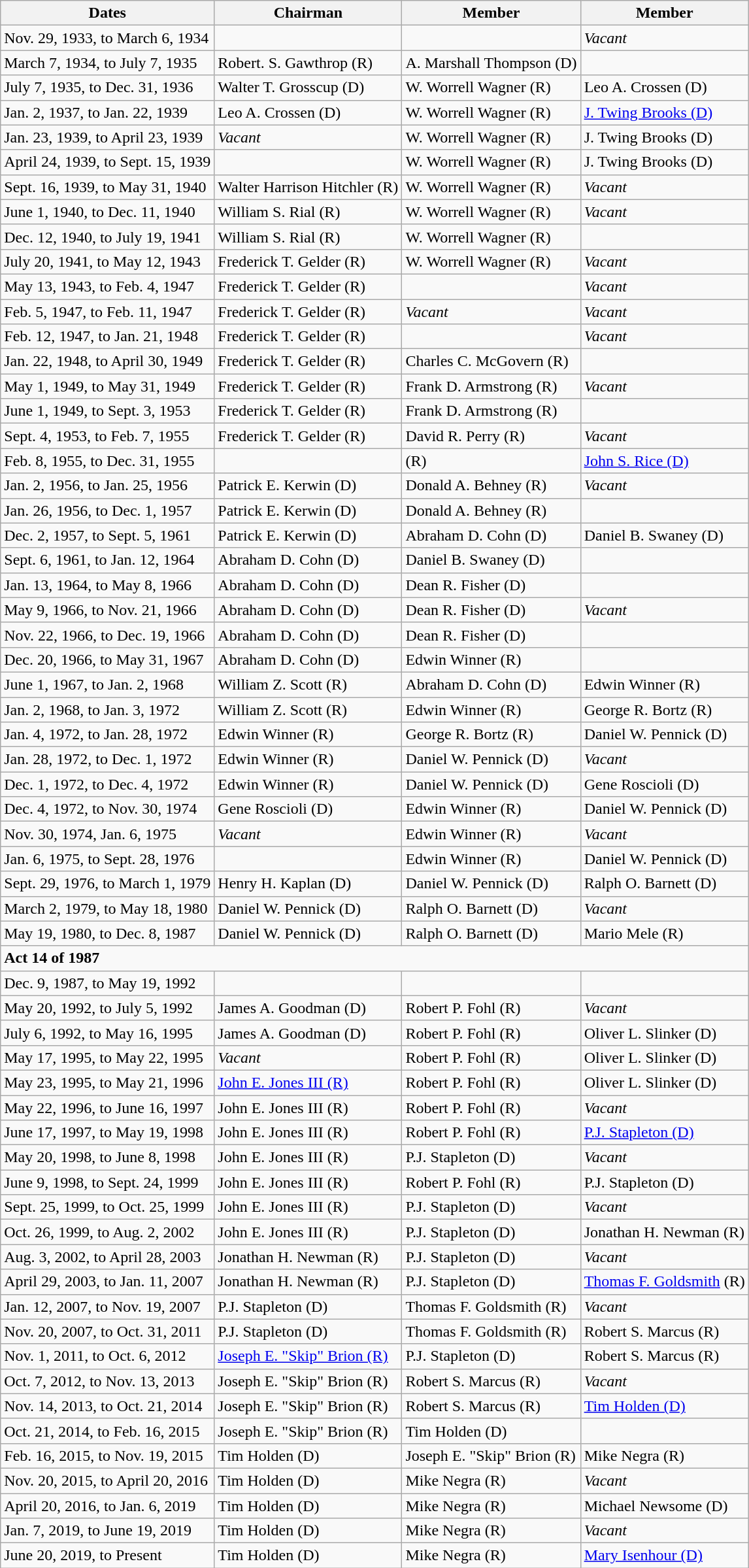<table class="wikitable">
<tr>
<th>Dates</th>
<th>Chairman</th>
<th>Member</th>
<th>Member</th>
</tr>
<tr>
<td>Nov. 29, 1933, to March 6, 1934</td>
<td></td>
<td></td>
<td><em>Vacant</em></td>
</tr>
<tr>
<td>March 7, 1934, to July 7, 1935</td>
<td>Robert. S. Gawthrop (R)</td>
<td>A. Marshall Thompson (D)</td>
<td></td>
</tr>
<tr>
<td>July 7, 1935, to Dec. 31, 1936</td>
<td>Walter T. Grosscup (D)</td>
<td>W. Worrell Wagner (R)</td>
<td>Leo A. Crossen (D)</td>
</tr>
<tr>
<td>Jan. 2, 1937, to Jan. 22, 1939</td>
<td>Leo A. Crossen (D)</td>
<td>W. Worrell Wagner (R)</td>
<td><a href='#'>J. Twing Brooks (D)</a></td>
</tr>
<tr>
<td>Jan. 23, 1939, to April 23, 1939</td>
<td><em>Vacant</em></td>
<td>W. Worrell Wagner (R)</td>
<td>J. Twing Brooks (D)</td>
</tr>
<tr>
<td>April 24, 1939, to Sept. 15, 1939</td>
<td></td>
<td>W. Worrell Wagner (R)</td>
<td>J. Twing Brooks (D)</td>
</tr>
<tr>
<td>Sept. 16, 1939, to May 31, 1940</td>
<td>Walter Harrison Hitchler (R)</td>
<td>W. Worrell Wagner (R)</td>
<td><em>Vacant</em></td>
</tr>
<tr>
<td>June 1, 1940, to Dec. 11, 1940</td>
<td>William S. Rial (R)</td>
<td>W. Worrell Wagner (R)</td>
<td><em>Vacant</em></td>
</tr>
<tr>
<td>Dec. 12, 1940, to July 19, 1941</td>
<td>William S. Rial (R)</td>
<td>W. Worrell Wagner (R)</td>
<td></td>
</tr>
<tr>
<td>July 20, 1941, to May 12, 1943</td>
<td>Frederick T. Gelder (R)</td>
<td>W. Worrell Wagner (R)</td>
<td><em>Vacant</em></td>
</tr>
<tr>
<td>May 13, 1943, to Feb. 4, 1947</td>
<td>Frederick T. Gelder (R)</td>
<td></td>
<td><em>Vacant</em></td>
</tr>
<tr>
<td>Feb. 5, 1947, to Feb. 11, 1947</td>
<td>Frederick T. Gelder (R)</td>
<td><em>Vacant</em></td>
<td><em>Vacant</em></td>
</tr>
<tr>
<td>Feb. 12, 1947, to Jan. 21, 1948</td>
<td>Frederick T. Gelder (R)</td>
<td></td>
<td><em>Vacant</em></td>
</tr>
<tr>
<td>Jan. 22, 1948, to April 30, 1949</td>
<td>Frederick T. Gelder (R)</td>
<td>Charles C. McGovern (R)</td>
<td></td>
</tr>
<tr>
<td>May 1, 1949, to May 31, 1949</td>
<td>Frederick T. Gelder (R)</td>
<td>Frank D. Armstrong (R)</td>
<td><em>Vacant</em></td>
</tr>
<tr>
<td>June 1, 1949, to Sept. 3, 1953</td>
<td>Frederick T. Gelder (R)</td>
<td>Frank D. Armstrong (R)</td>
<td></td>
</tr>
<tr>
<td>Sept. 4, 1953, to Feb. 7, 1955</td>
<td>Frederick T. Gelder (R)</td>
<td>David R. Perry (R)</td>
<td><em>Vacant</em></td>
</tr>
<tr>
<td>Feb. 8, 1955, to Dec. 31, 1955</td>
<td></td>
<td> (R)</td>
<td><a href='#'>John S. Rice (D)</a></td>
</tr>
<tr>
<td>Jan. 2, 1956, to Jan. 25, 1956</td>
<td>Patrick E. Kerwin (D)</td>
<td>Donald A. Behney (R)</td>
<td><em>Vacant</em></td>
</tr>
<tr>
<td>Jan. 26, 1956, to Dec. 1, 1957</td>
<td>Patrick E. Kerwin (D)</td>
<td>Donald A. Behney (R)</td>
<td></td>
</tr>
<tr>
<td>Dec. 2, 1957, to Sept. 5, 1961</td>
<td>Patrick E. Kerwin (D)</td>
<td>Abraham D. Cohn (D)</td>
<td>Daniel B. Swaney (D)</td>
</tr>
<tr>
<td>Sept. 6, 1961, to Jan. 12, 1964</td>
<td>Abraham D. Cohn (D)</td>
<td>Daniel B. Swaney (D)</td>
<td></td>
</tr>
<tr>
<td>Jan. 13, 1964, to May 8, 1966</td>
<td>Abraham D. Cohn (D)</td>
<td>Dean R. Fisher (D)</td>
<td></td>
</tr>
<tr>
<td>May 9, 1966, to Nov. 21, 1966</td>
<td>Abraham D. Cohn (D)</td>
<td>Dean R. Fisher (D)</td>
<td><em>Vacant</em></td>
</tr>
<tr>
<td>Nov. 22, 1966, to Dec. 19, 1966</td>
<td>Abraham D. Cohn (D)</td>
<td>Dean R. Fisher (D)</td>
<td></td>
</tr>
<tr>
<td>Dec. 20, 1966, to May 31, 1967</td>
<td>Abraham D. Cohn (D)</td>
<td>Edwin Winner (R)</td>
<td></td>
</tr>
<tr>
<td>June 1, 1967, to Jan. 2, 1968</td>
<td>William Z. Scott (R)</td>
<td>Abraham D. Cohn (D)</td>
<td>Edwin Winner (R)</td>
</tr>
<tr>
<td>Jan. 2, 1968, to Jan. 3, 1972</td>
<td>William Z. Scott (R)</td>
<td>Edwin Winner (R)</td>
<td>George R. Bortz (R)</td>
</tr>
<tr>
<td>Jan. 4, 1972, to Jan. 28, 1972</td>
<td>Edwin Winner (R)</td>
<td>George R. Bortz (R)</td>
<td>Daniel W. Pennick (D)</td>
</tr>
<tr>
<td>Jan. 28, 1972, to Dec. 1, 1972</td>
<td>Edwin Winner (R)</td>
<td>Daniel W. Pennick (D)</td>
<td><em>Vacant</em></td>
</tr>
<tr>
<td>Dec. 1, 1972, to Dec. 4, 1972</td>
<td>Edwin Winner (R)</td>
<td>Daniel W. Pennick (D)</td>
<td>Gene Roscioli (D)</td>
</tr>
<tr>
<td>Dec. 4, 1972, to Nov. 30, 1974</td>
<td>Gene Roscioli (D)</td>
<td>Edwin Winner (R)</td>
<td>Daniel W. Pennick (D)</td>
</tr>
<tr>
<td>Nov. 30, 1974, Jan. 6, 1975</td>
<td><em>Vacant</em></td>
<td>Edwin Winner (R)</td>
<td><em>Vacant</em></td>
</tr>
<tr>
<td>Jan. 6, 1975, to Sept. 28, 1976</td>
<td></td>
<td>Edwin Winner (R)</td>
<td>Daniel W. Pennick (D)</td>
</tr>
<tr>
<td>Sept. 29, 1976, to March 1, 1979</td>
<td>Henry H. Kaplan (D)</td>
<td>Daniel W. Pennick (D)</td>
<td>Ralph O. Barnett (D)</td>
</tr>
<tr>
<td>March 2, 1979, to May 18, 1980</td>
<td>Daniel W. Pennick (D)</td>
<td>Ralph O. Barnett (D)</td>
<td><em>Vacant</em></td>
</tr>
<tr>
<td>May 19, 1980, to Dec. 8, 1987</td>
<td>Daniel W. Pennick (D)</td>
<td>Ralph O. Barnett (D)</td>
<td>Mario Mele (R)</td>
</tr>
<tr>
<td colspan="4"><strong>Act 14 of 1987</strong></td>
</tr>
<tr>
<td>Dec. 9, 1987, to May 19, 1992</td>
<td></td>
<td></td>
<td></td>
</tr>
<tr>
<td>May 20, 1992, to July 5, 1992</td>
<td>James A. Goodman (D)</td>
<td>Robert P. Fohl (R)</td>
<td><em>Vacant</em></td>
</tr>
<tr>
<td>July 6, 1992, to May 16, 1995</td>
<td>James A. Goodman (D)</td>
<td>Robert P. Fohl (R)</td>
<td>Oliver L. Slinker (D)</td>
</tr>
<tr>
<td>May 17, 1995, to May 22, 1995</td>
<td><em>Vacant</em></td>
<td>Robert P. Fohl (R)</td>
<td>Oliver L. Slinker (D)</td>
</tr>
<tr>
<td>May 23, 1995, to May 21, 1996</td>
<td><a href='#'>John E. Jones III (R)</a></td>
<td>Robert P. Fohl (R)</td>
<td>Oliver L. Slinker (D)</td>
</tr>
<tr>
<td>May 22, 1996, to June 16, 1997</td>
<td>John E. Jones III (R)</td>
<td>Robert P. Fohl (R)</td>
<td><em>Vacant</em></td>
</tr>
<tr>
<td>June 17, 1997, to May 19, 1998</td>
<td>John E. Jones III (R)</td>
<td>Robert P. Fohl (R)</td>
<td><a href='#'>P.J. Stapleton (D)</a></td>
</tr>
<tr>
<td>May 20, 1998, to June 8, 1998</td>
<td>John E. Jones III (R)</td>
<td>P.J. Stapleton (D)</td>
<td><em>Vacant</em></td>
</tr>
<tr>
<td>June 9, 1998, to Sept. 24, 1999</td>
<td>John E. Jones III (R)</td>
<td>Robert P. Fohl (R)</td>
<td>P.J. Stapleton (D)</td>
</tr>
<tr>
<td>Sept. 25, 1999, to Oct. 25, 1999</td>
<td>John E. Jones III (R)</td>
<td>P.J. Stapleton (D)</td>
<td><em>Vacant</em></td>
</tr>
<tr>
<td>Oct. 26, 1999, to Aug. 2, 2002</td>
<td>John E. Jones III (R)</td>
<td>P.J. Stapleton (D)</td>
<td>Jonathan H. Newman (R)</td>
</tr>
<tr>
<td>Aug. 3, 2002, to April 28, 2003</td>
<td>Jonathan H. Newman (R)</td>
<td>P.J. Stapleton (D)</td>
<td><em>Vacant</em></td>
</tr>
<tr>
<td>April 29, 2003, to Jan. 11, 2007</td>
<td>Jonathan H. Newman (R)</td>
<td>P.J. Stapleton (D)</td>
<td><a href='#'>Thomas F. Goldsmith</a> (R)</td>
</tr>
<tr>
<td>Jan. 12, 2007, to Nov. 19, 2007</td>
<td>P.J. Stapleton (D)</td>
<td>Thomas F. Goldsmith (R)</td>
<td><em>Vacant</em></td>
</tr>
<tr>
<td>Nov. 20, 2007, to Oct. 31, 2011</td>
<td>P.J. Stapleton (D)</td>
<td>Thomas F. Goldsmith (R)</td>
<td>Robert S. Marcus (R)</td>
</tr>
<tr>
<td>Nov. 1, 2011, to Oct. 6, 2012</td>
<td><a href='#'>Joseph E. "Skip" Brion (R)</a></td>
<td>P.J. Stapleton (D)</td>
<td>Robert S. Marcus (R)</td>
</tr>
<tr>
<td>Oct. 7, 2012, to Nov. 13, 2013</td>
<td>Joseph E. "Skip" Brion (R)</td>
<td>Robert S. Marcus (R)</td>
<td><em>Vacant</em></td>
</tr>
<tr>
<td>Nov. 14, 2013, to Oct. 21, 2014</td>
<td>Joseph E. "Skip" Brion (R)</td>
<td>Robert S. Marcus (R)</td>
<td><a href='#'>Tim Holden (D)</a></td>
</tr>
<tr>
<td>Oct. 21, 2014, to Feb. 16, 2015</td>
<td>Joseph E. "Skip" Brion (R)</td>
<td>Tim Holden (D)</td>
<td></td>
</tr>
<tr>
<td>Feb. 16, 2015, to Nov. 19, 2015</td>
<td>Tim Holden (D)</td>
<td>Joseph E. "Skip" Brion (R)</td>
<td>Mike Negra (R)</td>
</tr>
<tr>
<td>Nov. 20, 2015, to April 20, 2016</td>
<td>Tim Holden (D)</td>
<td>Mike Negra (R)</td>
<td><em>Vacant</em></td>
</tr>
<tr>
<td>April 20, 2016, to Jan. 6, 2019</td>
<td>Tim Holden (D)</td>
<td>Mike Negra (R)</td>
<td>Michael Newsome (D)</td>
</tr>
<tr>
<td>Jan. 7, 2019, to June 19, 2019</td>
<td>Tim Holden (D)</td>
<td>Mike Negra (R)</td>
<td><em>Vacant</em></td>
</tr>
<tr>
<td>June 20, 2019, to Present</td>
<td>Tim Holden (D)</td>
<td>Mike Negra (R)</td>
<td><a href='#'>Mary Isenhour (D)</a></td>
</tr>
</table>
